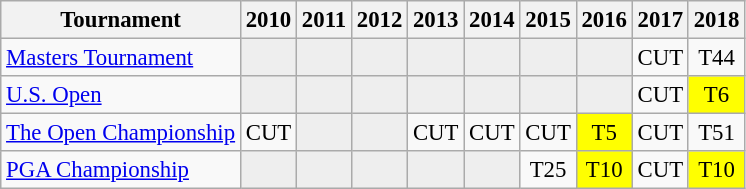<table class="wikitable" style="font-size:95%;text-align:center;">
<tr>
<th>Tournament</th>
<th>2010</th>
<th>2011</th>
<th>2012</th>
<th>2013</th>
<th>2014</th>
<th>2015</th>
<th>2016</th>
<th>2017</th>
<th>2018</th>
</tr>
<tr>
<td align=left><a href='#'>Masters Tournament</a></td>
<td style="background:#eeeeee;"></td>
<td style="background:#eeeeee;"></td>
<td style="background:#eeeeee;"></td>
<td style="background:#eeeeee;"></td>
<td style="background:#eeeeee;"></td>
<td style="background:#eeeeee;"></td>
<td style="background:#eeeeee;"></td>
<td>CUT</td>
<td>T44</td>
</tr>
<tr>
<td align=left><a href='#'>U.S. Open</a></td>
<td style="background:#eeeeee;"></td>
<td style="background:#eeeeee;"></td>
<td style="background:#eeeeee;"></td>
<td style="background:#eeeeee;"></td>
<td style="background:#eeeeee;"></td>
<td style="background:#eeeeee;"></td>
<td style="background:#eeeeee;"></td>
<td>CUT</td>
<td style="background:yellow;">T6</td>
</tr>
<tr>
<td align=left><a href='#'>The Open Championship</a></td>
<td>CUT</td>
<td style="background:#eeeeee;"></td>
<td style="background:#eeeeee;"></td>
<td>CUT</td>
<td>CUT</td>
<td>CUT</td>
<td style="background:yellow;">T5</td>
<td>CUT</td>
<td>T51</td>
</tr>
<tr>
<td align=left><a href='#'>PGA Championship</a></td>
<td style="background:#eeeeee;"></td>
<td style="background:#eeeeee;"></td>
<td style="background:#eeeeee;"></td>
<td style="background:#eeeeee;"></td>
<td style="background:#eeeeee;"></td>
<td>T25</td>
<td style="background:yellow;">T10</td>
<td>CUT</td>
<td style="background:yellow;">T10</td>
</tr>
</table>
